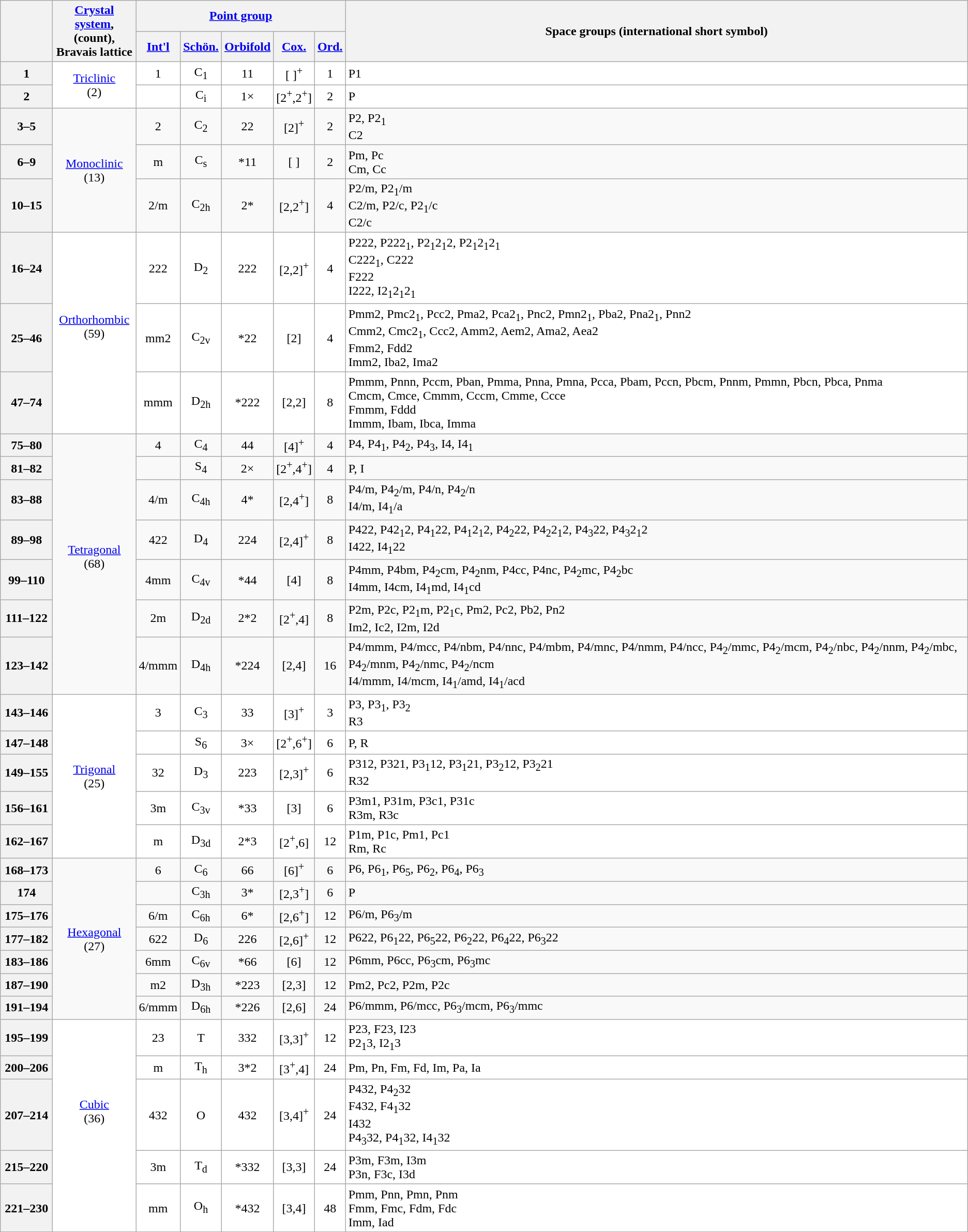<table class="wikitable" style="text-align:center;">
<tr>
<th rowspan=2 width=60><a href='#'></a></th>
<th rowspan=2 width=100><a href='#'>Crystal system</a>, <br>(count), <br>Bravais lattice</th>
<th rowspan=1 colspan=5><a href='#'>Point group</a></th>
<th rowspan=2>Space groups (international short symbol)</th>
</tr>
<tr>
<th><a href='#'>Int'l</a></th>
<th><a href='#'>Schön.</a></th>
<th><a href='#'>Orbifold</a></th>
<th><a href='#'>Cox.</a></th>
<th><a href='#'>Ord.</a></th>
</tr>
<tr style="background-color:white;">
<th>1</th>
<td rowspan=2><a href='#'>Triclinic</a><br>(2)<br></td>
<td>1</td>
<td>C<sub>1</sub></td>
<td>11</td>
<td>[ ]<sup>+</sup></td>
<td>1</td>
<td style="text-align:left;">P1</td>
</tr>
<tr style="background-color:white;">
<th>2</th>
<td></td>
<td>C<sub>i</sub></td>
<td>1×</td>
<td>[2<sup>+</sup>,2<sup>+</sup>]</td>
<td>2</td>
<td style="text-align:left;">P</td>
</tr>
<tr>
<th>3–5</th>
<td rowspan=3><a href='#'>Monoclinic</a><br>(13)<br></td>
<td>2</td>
<td>C<sub>2</sub></td>
<td>22</td>
<td>[2]<sup>+</sup></td>
<td>2</td>
<td style="text-align:left;">P2, P2<sub>1</sub><br>C2</td>
</tr>
<tr>
<th>6–9</th>
<td>m</td>
<td>C<sub>s</sub></td>
<td>*11</td>
<td>[ ]</td>
<td>2</td>
<td style="text-align:left;">Pm, Pc<br>Cm, Cc</td>
</tr>
<tr>
<th>10–15</th>
<td>2/m</td>
<td>C<sub>2h</sub></td>
<td>2*</td>
<td>[2,2<sup>+</sup>]</td>
<td>4</td>
<td style="text-align:left;">P2/m, P2<sub>1</sub>/m<br>C2/m,  P2/c, P2<sub>1</sub>/c<br>C2/c</td>
</tr>
<tr style="background-color:white;">
<th>16–24</th>
<td rowspan=3><a href='#'>Orthorhombic</a><br>(59)<br><br></td>
<td>222</td>
<td>D<sub>2</sub></td>
<td>222</td>
<td>[2,2]<sup>+</sup></td>
<td>4</td>
<td style="text-align:left;">P222, P222<sub>1</sub>, P2<sub>1</sub>2<sub>1</sub>2, P2<sub>1</sub>2<sub>1</sub>2<sub>1</sub><br>C222<sub>1</sub>, C222<br>F222<br>I222, I2<sub>1</sub>2<sub>1</sub>2<sub>1</sub></td>
</tr>
<tr style="background-color:white;">
<th>25–46</th>
<td>mm2</td>
<td>C<sub>2v</sub></td>
<td>*22</td>
<td>[2]</td>
<td>4</td>
<td style="text-align:left;">Pmm2, Pmc2<sub>1</sub>, Pcc2, Pma2, Pca2<sub>1</sub>, Pnc2, Pmn2<sub>1</sub>, Pba2, Pna2<sub>1</sub>, Pnn2<br>Cmm2, Cmc2<sub>1</sub>, Ccc2, Amm2, Aem2, Ama2, Aea2<br>Fmm2, Fdd2<br>Imm2, Iba2, Ima2</td>
</tr>
<tr style="background-color:white;">
<th>47–74</th>
<td>mmm</td>
<td>D<sub>2h</sub></td>
<td>*222</td>
<td>[2,2]</td>
<td>8</td>
<td style="text-align:left;">Pmmm, Pnnn, Pccm, Pban, Pmma, Pnna, Pmna, Pcca, Pbam, Pccn, Pbcm, Pnnm, Pmmn, Pbcn, Pbca, Pnma<br>Cmcm, Cmce, Cmmm, Cccm, Cmme, Ccce<br>Fmmm, Fddd<br>Immm, Ibam, Ibca, Imma</td>
</tr>
<tr>
<th>75–80</th>
<td rowspan=7><a href='#'>Tetragonal</a><br>(68)<br><br></td>
<td>4</td>
<td>C<sub>4</sub></td>
<td>44</td>
<td>[4]<sup>+</sup></td>
<td>4</td>
<td style="text-align:left;">P4,  P4<sub>1</sub>, P4<sub>2</sub>, P4<sub>3</sub>, I4, I4<sub>1</sub></td>
</tr>
<tr>
<th>81–82</th>
<td></td>
<td>S<sub>4</sub></td>
<td>2×</td>
<td>[2<sup>+</sup>,4<sup>+</sup>]</td>
<td>4</td>
<td style="text-align:left;">P, I</td>
</tr>
<tr>
<th>83–88</th>
<td>4/m</td>
<td>C<sub>4h</sub></td>
<td>4*</td>
<td>[2,4<sup>+</sup>]</td>
<td>8</td>
<td style="text-align:left;">P4/m, P4<sub>2</sub>/m, P4/n, P4<sub>2</sub>/n<br>I4/m, I4<sub>1</sub>/a</td>
</tr>
<tr>
<th>89–98</th>
<td>422</td>
<td>D<sub>4</sub></td>
<td>224</td>
<td>[2,4]<sup>+</sup></td>
<td>8</td>
<td style="text-align:left;">P422, P42<sub>1</sub>2, P4<sub>1</sub>22, P4<sub>1</sub>2<sub>1</sub>2, P4<sub>2</sub>22, P4<sub>2</sub>2<sub>1</sub>2, P4<sub>3</sub>22, P4<sub>3</sub>2<sub>1</sub>2<br>I422, I4<sub>1</sub>22</td>
</tr>
<tr>
<th>99–110</th>
<td>4mm</td>
<td>C<sub>4v</sub></td>
<td>*44</td>
<td>[4]</td>
<td>8</td>
<td style="text-align:left;">P4mm, P4bm, P4<sub>2</sub>cm, P4<sub>2</sub>nm, P4cc, P4nc, P4<sub>2</sub>mc, P4<sub>2</sub>bc<br>I4mm, I4cm, I4<sub>1</sub>md, I4<sub>1</sub>cd</td>
</tr>
<tr>
<th>111–122</th>
<td>2m</td>
<td>D<sub>2d</sub></td>
<td>2*2</td>
<td>[2<sup>+</sup>,4]</td>
<td>8</td>
<td style="text-align:left;">P2m, P2c, P2<sub>1</sub>m, P2<sub>1</sub>c, Pm2, Pc2, Pb2, Pn2<br>Im2, Ic2, I2m, I2d</td>
</tr>
<tr>
<th>123–142</th>
<td>4/mmm</td>
<td>D<sub>4h</sub></td>
<td>*224</td>
<td>[2,4]</td>
<td>16</td>
<td style="text-align:left;">P4/mmm, P4/mcc, P4/nbm, P4/nnc, P4/mbm, P4/mnc, P4/nmm, P4/ncc, P4<sub>2</sub>/mmc, P4<sub>2</sub>/mcm, P4<sub>2</sub>/nbc, P4<sub>2</sub>/nnm, P4<sub>2</sub>/mbc, P4<sub>2</sub>/mnm, P4<sub>2</sub>/nmc, P4<sub>2</sub>/ncm<br>I4/mmm, I4/mcm, I4<sub>1</sub>/amd, I4<sub>1</sub>/acd</td>
</tr>
<tr bgcolor=#ffffff>
<th>143–146</th>
<td rowspan=5><a href='#'>Trigonal</a><br>(25)<br></td>
<td>3</td>
<td>C<sub>3</sub></td>
<td>33</td>
<td>[3]<sup>+</sup></td>
<td>3</td>
<td style="text-align:left;">P3, P3<sub>1</sub>, P3<sub>2</sub><br>R3</td>
</tr>
<tr style="background-color:white;">
<th>147–148</th>
<td></td>
<td>S<sub>6</sub></td>
<td>3×</td>
<td>[2<sup>+</sup>,6<sup>+</sup>]</td>
<td>6</td>
<td style="text-align:left;">P, R</td>
</tr>
<tr style="background-color:white;">
<th>149–155</th>
<td>32</td>
<td>D<sub>3</sub></td>
<td>223</td>
<td>[2,3]<sup>+</sup></td>
<td>6</td>
<td style="text-align:left;">P312, P321, P3<sub>1</sub>12, P3<sub>1</sub>21, P3<sub>2</sub>12, P3<sub>2</sub>21<br>R32</td>
</tr>
<tr style="background-color:white;">
<th>156–161</th>
<td>3m</td>
<td>C<sub>3v</sub></td>
<td>*33</td>
<td>[3]</td>
<td>6</td>
<td style="text-align:left;">P3m1, P31m, P3c1, P31c<br>R3m, R3c</td>
</tr>
<tr bgcolor=#ffffff>
<th>162–167</th>
<td>m</td>
<td>D<sub>3d</sub></td>
<td>2*3</td>
<td>[2<sup>+</sup>,6]</td>
<td>12</td>
<td style="text-align:left;">P1m, P1c, Pm1, Pc1<br>Rm, Rc</td>
</tr>
<tr>
<th>168–173</th>
<td rowspan=7><a href='#'>Hexagonal</a><br>(27)<br></td>
<td>6</td>
<td>C<sub>6</sub></td>
<td>66</td>
<td>[6]<sup>+</sup></td>
<td>6</td>
<td style="text-align:left;">P6, P6<sub>1</sub>, P6<sub>5</sub>, P6<sub>2</sub>, P6<sub>4</sub>, P6<sub>3</sub></td>
</tr>
<tr>
<th>174</th>
<td></td>
<td>C<sub>3h</sub></td>
<td>3*</td>
<td>[2,3<sup>+</sup>]</td>
<td>6</td>
<td style="text-align:left;">P</td>
</tr>
<tr>
<th>175–176</th>
<td>6/m</td>
<td>C<sub>6h</sub></td>
<td>6*</td>
<td>[2,6<sup>+</sup>]</td>
<td>12</td>
<td style="text-align:left;">P6/m, P6<sub>3</sub>/m</td>
</tr>
<tr>
<th>177–182</th>
<td>622</td>
<td>D<sub>6</sub></td>
<td>226</td>
<td>[2,6]<sup>+</sup></td>
<td>12</td>
<td style="text-align:left;">P622, P6<sub>1</sub>22, P6<sub>5</sub>22, P6<sub>2</sub>22, P6<sub>4</sub>22, P6<sub>3</sub>22</td>
</tr>
<tr>
<th>183–186</th>
<td>6mm</td>
<td>C<sub>6v</sub></td>
<td>*66</td>
<td>[6]</td>
<td>12</td>
<td style="text-align:left;">P6mm, P6cc, P6<sub>3</sub>cm, P6<sub>3</sub>mc</td>
</tr>
<tr>
<th>187–190</th>
<td>m2</td>
<td>D<sub>3h</sub></td>
<td>*223</td>
<td>[2,3]</td>
<td>12</td>
<td style="text-align:left;">Pm2, Pc2, P2m, P2c</td>
</tr>
<tr>
<th>191–194</th>
<td>6/mmm</td>
<td>D<sub>6h</sub></td>
<td>*226</td>
<td>[2,6]</td>
<td>24</td>
<td style="text-align:left;">P6/mmm, P6/mcc, P6<sub>3</sub>/mcm, P6<sub>3</sub>/mmc</td>
</tr>
<tr style="background-color:white;">
<th>195–199</th>
<td rowspan=5><a href='#'>Cubic</a><br>(36)<br><br><br></td>
<td>23</td>
<td>T</td>
<td>332</td>
<td>[3,3]<sup>+</sup></td>
<td>12</td>
<td style="text-align:left;">P23, F23, I23<br>P2<sub>1</sub>3, I2<sub>1</sub>3</td>
</tr>
<tr style="background-color:white;">
<th>200–206</th>
<td>m</td>
<td>T<sub>h</sub></td>
<td>3*2</td>
<td>[3<sup>+</sup>,4]</td>
<td>24</td>
<td style="text-align:left;">Pm, Pn, Fm, Fd, Im, Pa, Ia</td>
</tr>
<tr style="background-color:white;">
<th>207–214</th>
<td>432</td>
<td>O</td>
<td>432</td>
<td>[3,4]<sup>+</sup></td>
<td>24</td>
<td style="text-align:left;">P432, P4<sub>2</sub>32<br>F432, F4<sub>1</sub>32<br>I432<br>P4<sub>3</sub>32, P4<sub>1</sub>32, I4<sub>1</sub>32</td>
</tr>
<tr style="background-color:white;">
<th>215–220</th>
<td>3m</td>
<td>T<sub>d</sub></td>
<td>*332</td>
<td>[3,3]</td>
<td>24</td>
<td style="text-align:left;">P3m, F3m, I3m<br>P3n, F3c, I3d</td>
</tr>
<tr style="background-color:white;">
<th>221–230</th>
<td>mm</td>
<td>O<sub>h</sub></td>
<td>*432</td>
<td>[3,4]</td>
<td>48</td>
<td style="text-align:left;">Pmm, Pnn, Pmn, Pnm<br>Fmm, Fmc, Fdm, Fdc<br>Imm, Iad</td>
</tr>
</table>
